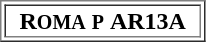<table border=1>
<tr>
<td>  <span><strong>R<small>OMA</small> <small>P</small></strong> <strong>AR13A</strong></span>  </td>
</tr>
</table>
